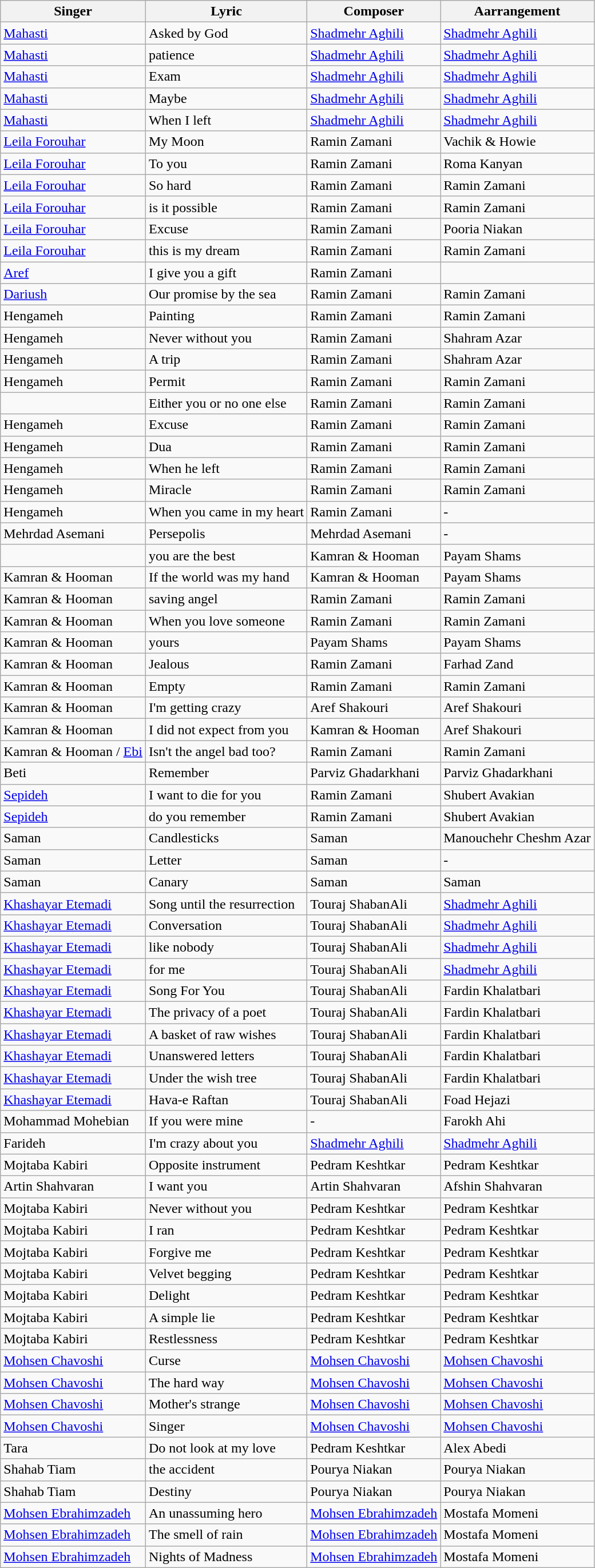<table class="wikitable">
<tr>
<th>Singer</th>
<th>Lyric</th>
<th>Composer</th>
<th>Aarrangement</th>
</tr>
<tr>
<td><a href='#'>Mahasti</a></td>
<td>Asked by God</td>
<td><a href='#'>Shadmehr Aghili</a></td>
<td><a href='#'>Shadmehr Aghili</a></td>
</tr>
<tr>
<td><a href='#'>Mahasti</a></td>
<td>patience</td>
<td><a href='#'>Shadmehr Aghili</a></td>
<td><a href='#'>Shadmehr Aghili</a></td>
</tr>
<tr>
<td><a href='#'>Mahasti</a></td>
<td>Exam</td>
<td><a href='#'>Shadmehr Aghili</a></td>
<td><a href='#'>Shadmehr Aghili</a></td>
</tr>
<tr>
<td><a href='#'>Mahasti</a></td>
<td>Maybe</td>
<td><a href='#'>Shadmehr Aghili</a></td>
<td><a href='#'>Shadmehr Aghili</a></td>
</tr>
<tr>
<td><a href='#'>Mahasti</a></td>
<td>When I left</td>
<td><a href='#'>Shadmehr Aghili</a></td>
<td><a href='#'>Shadmehr Aghili</a></td>
</tr>
<tr>
<td><a href='#'>Leila Forouhar</a></td>
<td>My Moon</td>
<td>Ramin Zamani</td>
<td>Vachik & Howie</td>
</tr>
<tr>
<td><a href='#'>Leila Forouhar</a></td>
<td>To you</td>
<td>Ramin Zamani</td>
<td>Roma Kanyan</td>
</tr>
<tr>
<td><a href='#'>Leila Forouhar</a></td>
<td>So hard</td>
<td>Ramin Zamani</td>
<td>Ramin Zamani</td>
</tr>
<tr>
<td><a href='#'>Leila Forouhar</a></td>
<td>is it possible</td>
<td>Ramin Zamani</td>
<td>Ramin Zamani</td>
</tr>
<tr>
<td><a href='#'>Leila Forouhar</a></td>
<td>Excuse</td>
<td>Ramin Zamani</td>
<td>Pooria Niakan</td>
</tr>
<tr>
<td><a href='#'>Leila Forouhar</a></td>
<td>this is my dream</td>
<td>Ramin Zamani</td>
<td>Ramin Zamani</td>
</tr>
<tr>
<td><a href='#'>Aref</a></td>
<td>I give you a gift</td>
<td>Ramin Zamani</td>
<td></td>
</tr>
<tr>
<td><a href='#'>Dariush</a></td>
<td>Our promise by the sea</td>
<td>Ramin Zamani</td>
<td>Ramin Zamani</td>
</tr>
<tr>
<td>Hengameh</td>
<td>Painting</td>
<td>Ramin Zamani</td>
<td>Ramin Zamani</td>
</tr>
<tr>
<td>Hengameh</td>
<td>Never without you</td>
<td>Ramin Zamani</td>
<td>Shahram Azar</td>
</tr>
<tr>
<td>Hengameh</td>
<td>A trip</td>
<td>Ramin Zamani</td>
<td>Shahram Azar</td>
</tr>
<tr>
<td>Hengameh</td>
<td>Permit</td>
<td>Ramin Zamani</td>
<td>Ramin Zamani</td>
</tr>
<tr>
<td></td>
<td>Either you or no one else</td>
<td>Ramin Zamani</td>
<td>Ramin Zamani</td>
</tr>
<tr>
<td>Hengameh</td>
<td>Excuse</td>
<td>Ramin Zamani</td>
<td>Ramin Zamani</td>
</tr>
<tr>
<td>Hengameh</td>
<td>Dua</td>
<td>Ramin Zamani</td>
<td>Ramin Zamani</td>
</tr>
<tr>
<td>Hengameh</td>
<td>When he left</td>
<td>Ramin Zamani</td>
<td>Ramin Zamani</td>
</tr>
<tr>
<td>Hengameh</td>
<td>Miracle</td>
<td>Ramin Zamani</td>
<td>Ramin Zamani</td>
</tr>
<tr>
<td>Hengameh</td>
<td>When you came in my heart</td>
<td>Ramin Zamani</td>
<td>-</td>
</tr>
<tr>
<td>Mehrdad Asemani</td>
<td>Persepolis</td>
<td>Mehrdad Asemani</td>
<td>-</td>
</tr>
<tr>
<td></td>
<td>you are the best</td>
<td>Kamran & Hooman</td>
<td>Payam Shams</td>
</tr>
<tr>
<td>Kamran & Hooman</td>
<td>If the world was my hand</td>
<td>Kamran & Hooman</td>
<td>Payam Shams</td>
</tr>
<tr>
<td>Kamran & Hooman</td>
<td>saving angel</td>
<td>Ramin Zamani</td>
<td>Ramin Zamani</td>
</tr>
<tr>
<td>Kamran & Hooman</td>
<td>When you love someone</td>
<td>Ramin Zamani</td>
<td>Ramin Zamani</td>
</tr>
<tr>
<td>Kamran & Hooman</td>
<td>yours</td>
<td>Payam Shams</td>
<td>Payam Shams</td>
</tr>
<tr>
<td>Kamran & Hooman</td>
<td>Jealous</td>
<td>Ramin Zamani</td>
<td>Farhad Zand</td>
</tr>
<tr>
<td>Kamran & Hooman</td>
<td>Empty</td>
<td>Ramin Zamani</td>
<td>Ramin Zamani</td>
</tr>
<tr>
<td>Kamran & Hooman</td>
<td>I'm getting crazy</td>
<td>Aref Shakouri</td>
<td>Aref Shakouri</td>
</tr>
<tr>
<td>Kamran & Hooman</td>
<td>I did not expect from you</td>
<td>Kamran & Hooman</td>
<td>Aref Shakouri</td>
</tr>
<tr>
<td>Kamran & Hooman / <a href='#'>Ebi</a></td>
<td>Isn't the angel bad too?</td>
<td>Ramin Zamani</td>
<td>Ramin Zamani</td>
</tr>
<tr>
<td>Beti</td>
<td>Remember</td>
<td>Parviz Ghadarkhani</td>
<td>Parviz Ghadarkhani</td>
</tr>
<tr>
<td><a href='#'>Sepideh</a></td>
<td>I want to die for you</td>
<td>Ramin Zamani</td>
<td>Shubert Avakian</td>
</tr>
<tr>
<td><a href='#'>Sepideh</a></td>
<td>do you remember</td>
<td>Ramin Zamani</td>
<td>Shubert Avakian</td>
</tr>
<tr>
<td>Saman</td>
<td>Candlesticks</td>
<td>Saman</td>
<td>Manouchehr Cheshm Azar</td>
</tr>
<tr>
<td>Saman</td>
<td>Letter</td>
<td>Saman</td>
<td>-</td>
</tr>
<tr>
<td>Saman</td>
<td>Canary</td>
<td>Saman</td>
<td>Saman</td>
</tr>
<tr>
<td><a href='#'>Khashayar Etemadi</a></td>
<td>Song until the resurrection</td>
<td>Touraj ShabanAli</td>
<td><a href='#'>Shadmehr Aghili</a></td>
</tr>
<tr>
<td><a href='#'>Khashayar Etemadi</a></td>
<td>Conversation</td>
<td>Touraj ShabanAli</td>
<td><a href='#'>Shadmehr Aghili</a></td>
</tr>
<tr>
<td><a href='#'>Khashayar Etemadi</a></td>
<td>like nobody</td>
<td>Touraj ShabanAli</td>
<td><a href='#'>Shadmehr Aghili</a></td>
</tr>
<tr>
<td><a href='#'>Khashayar Etemadi</a></td>
<td>for me</td>
<td>Touraj ShabanAli</td>
<td><a href='#'>Shadmehr Aghili</a></td>
</tr>
<tr>
<td><a href='#'>Khashayar Etemadi</a></td>
<td>Song For You</td>
<td>Touraj ShabanAli</td>
<td>Fardin Khalatbari</td>
</tr>
<tr>
<td><a href='#'>Khashayar Etemadi</a></td>
<td>The privacy of a poet</td>
<td>Touraj ShabanAli</td>
<td>Fardin Khalatbari</td>
</tr>
<tr>
<td><a href='#'>Khashayar Etemadi</a></td>
<td>A basket of raw wishes</td>
<td>Touraj ShabanAli</td>
<td>Fardin Khalatbari</td>
</tr>
<tr>
<td><a href='#'>Khashayar Etemadi</a></td>
<td>Unanswered letters</td>
<td>Touraj ShabanAli</td>
<td>Fardin Khalatbari</td>
</tr>
<tr>
<td><a href='#'>Khashayar Etemadi</a></td>
<td>Under the wish tree</td>
<td>Touraj ShabanAli</td>
<td>Fardin Khalatbari</td>
</tr>
<tr>
<td><a href='#'>Khashayar Etemadi</a></td>
<td>Hava-e Raftan</td>
<td>Touraj ShabanAli</td>
<td>Foad Hejazi</td>
</tr>
<tr>
<td>Mohammad Mohebian</td>
<td>If you were mine</td>
<td>-</td>
<td>Farokh Ahi</td>
</tr>
<tr>
<td>Farideh</td>
<td>I'm crazy about you</td>
<td><a href='#'>Shadmehr Aghili</a></td>
<td><a href='#'>Shadmehr Aghili</a></td>
</tr>
<tr>
<td>Mojtaba Kabiri</td>
<td>Opposite instrument</td>
<td>Pedram Keshtkar</td>
<td>Pedram Keshtkar</td>
</tr>
<tr>
<td>Artin Shahvaran</td>
<td>I want you</td>
<td>Artin Shahvaran</td>
<td>Afshin Shahvaran</td>
</tr>
<tr>
<td>Mojtaba Kabiri</td>
<td>Never without you</td>
<td>Pedram Keshtkar</td>
<td>Pedram Keshtkar</td>
</tr>
<tr>
<td>Mojtaba Kabiri</td>
<td>I ran</td>
<td>Pedram Keshtkar</td>
<td>Pedram Keshtkar</td>
</tr>
<tr>
<td>Mojtaba Kabiri</td>
<td>Forgive me</td>
<td>Pedram Keshtkar</td>
<td>Pedram Keshtkar</td>
</tr>
<tr>
<td>Mojtaba Kabiri</td>
<td>Velvet begging</td>
<td>Pedram Keshtkar</td>
<td>Pedram Keshtkar</td>
</tr>
<tr>
<td>Mojtaba Kabiri</td>
<td>Delight</td>
<td>Pedram Keshtkar</td>
<td>Pedram Keshtkar</td>
</tr>
<tr>
<td>Mojtaba Kabiri</td>
<td>A simple lie</td>
<td>Pedram Keshtkar</td>
<td>Pedram Keshtkar</td>
</tr>
<tr>
<td>Mojtaba Kabiri</td>
<td>Restlessness</td>
<td>Pedram Keshtkar</td>
<td>Pedram Keshtkar</td>
</tr>
<tr>
<td><a href='#'>Mohsen Chavoshi</a></td>
<td>Curse</td>
<td><a href='#'>Mohsen Chavoshi</a></td>
<td><a href='#'>Mohsen Chavoshi</a></td>
</tr>
<tr>
<td><a href='#'>Mohsen Chavoshi</a></td>
<td>The hard way</td>
<td><a href='#'>Mohsen Chavoshi</a></td>
<td><a href='#'>Mohsen Chavoshi</a></td>
</tr>
<tr>
<td><a href='#'>Mohsen Chavoshi</a></td>
<td>Mother's strange</td>
<td><a href='#'>Mohsen Chavoshi</a></td>
<td><a href='#'>Mohsen Chavoshi</a></td>
</tr>
<tr>
<td><a href='#'>Mohsen Chavoshi</a></td>
<td>Singer</td>
<td><a href='#'>Mohsen Chavoshi</a></td>
<td><a href='#'>Mohsen Chavoshi</a></td>
</tr>
<tr>
<td>Tara</td>
<td>Do not look at my love</td>
<td>Pedram Keshtkar</td>
<td>Alex Abedi</td>
</tr>
<tr>
<td>Shahab Tiam</td>
<td>the accident</td>
<td>Pourya Niakan</td>
<td>Pourya Niakan</td>
</tr>
<tr>
<td>Shahab Tiam</td>
<td>Destiny</td>
<td>Pourya Niakan</td>
<td>Pourya Niakan</td>
</tr>
<tr>
<td><a href='#'>Mohsen Ebrahimzadeh</a></td>
<td>An unassuming hero</td>
<td><a href='#'>Mohsen Ebrahimzadeh</a></td>
<td>Mostafa Momeni</td>
</tr>
<tr>
<td><a href='#'>Mohsen Ebrahimzadeh</a></td>
<td>The smell of rain</td>
<td><a href='#'>Mohsen Ebrahimzadeh</a></td>
<td>Mostafa Momeni</td>
</tr>
<tr>
<td><a href='#'>Mohsen Ebrahimzadeh</a></td>
<td>Nights of Madness</td>
<td><a href='#'>Mohsen Ebrahimzadeh</a></td>
<td>Mostafa Momeni</td>
</tr>
</table>
